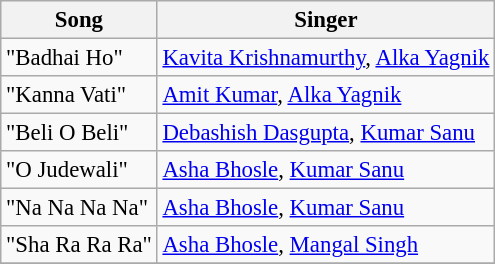<table class="wikitable" style="font-size:95%;">
<tr>
<th>Song</th>
<th>Singer</th>
</tr>
<tr>
<td>"Badhai Ho"</td>
<td><a href='#'>Kavita Krishnamurthy</a>, <a href='#'>Alka Yagnik</a></td>
</tr>
<tr>
<td>"Kanna Vati"</td>
<td><a href='#'>Amit Kumar</a>, <a href='#'>Alka Yagnik</a></td>
</tr>
<tr>
<td>"Beli O Beli"</td>
<td><a href='#'>Debashish Dasgupta</a>, <a href='#'>Kumar Sanu</a></td>
</tr>
<tr>
<td>"O Judewali"</td>
<td><a href='#'>Asha Bhosle</a>, <a href='#'>Kumar Sanu</a></td>
</tr>
<tr>
<td>"Na Na Na Na"</td>
<td><a href='#'>Asha Bhosle</a>, <a href='#'>Kumar Sanu</a></td>
</tr>
<tr>
<td>"Sha Ra Ra Ra"</td>
<td><a href='#'>Asha Bhosle</a>, <a href='#'>Mangal Singh</a></td>
</tr>
<tr>
</tr>
</table>
